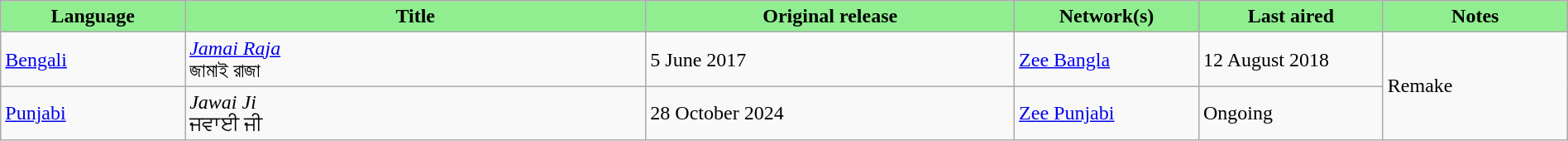<table class="wikitable" style="width:100%; margin-right:0;">
<tr>
<th style="background:LightGreen; width:10%;">Language</th>
<th style="background:LightGreen; width:25%;">Title</th>
<th style="background:LightGreen; width:20%;">Original release</th>
<th style="background:LightGreen; width:10%;">Network(s)</th>
<th style="background:LightGreen; width:10%;">Last aired</th>
<th style="background:LightGreen; width:10%;">Notes</th>
</tr>
<tr>
<td><a href='#'>Bengali</a></td>
<td><em><a href='#'>Jamai Raja</a></em> <br> জামাই রাজা</td>
<td>5 June 2017</td>
<td><a href='#'>Zee Bangla</a></td>
<td>12 August 2018</td>
<td rowspan="2">Remake</td>
</tr>
<tr>
<td><a href='#'>Punjabi</a></td>
<td><em>Jawai Ji</em> <br> ਜਵਾਈ ਜੀ</td>
<td>28 October 2024</td>
<td><a href='#'>Zee Punjabi</a></td>
<td>Ongoing</td>
</tr>
</table>
